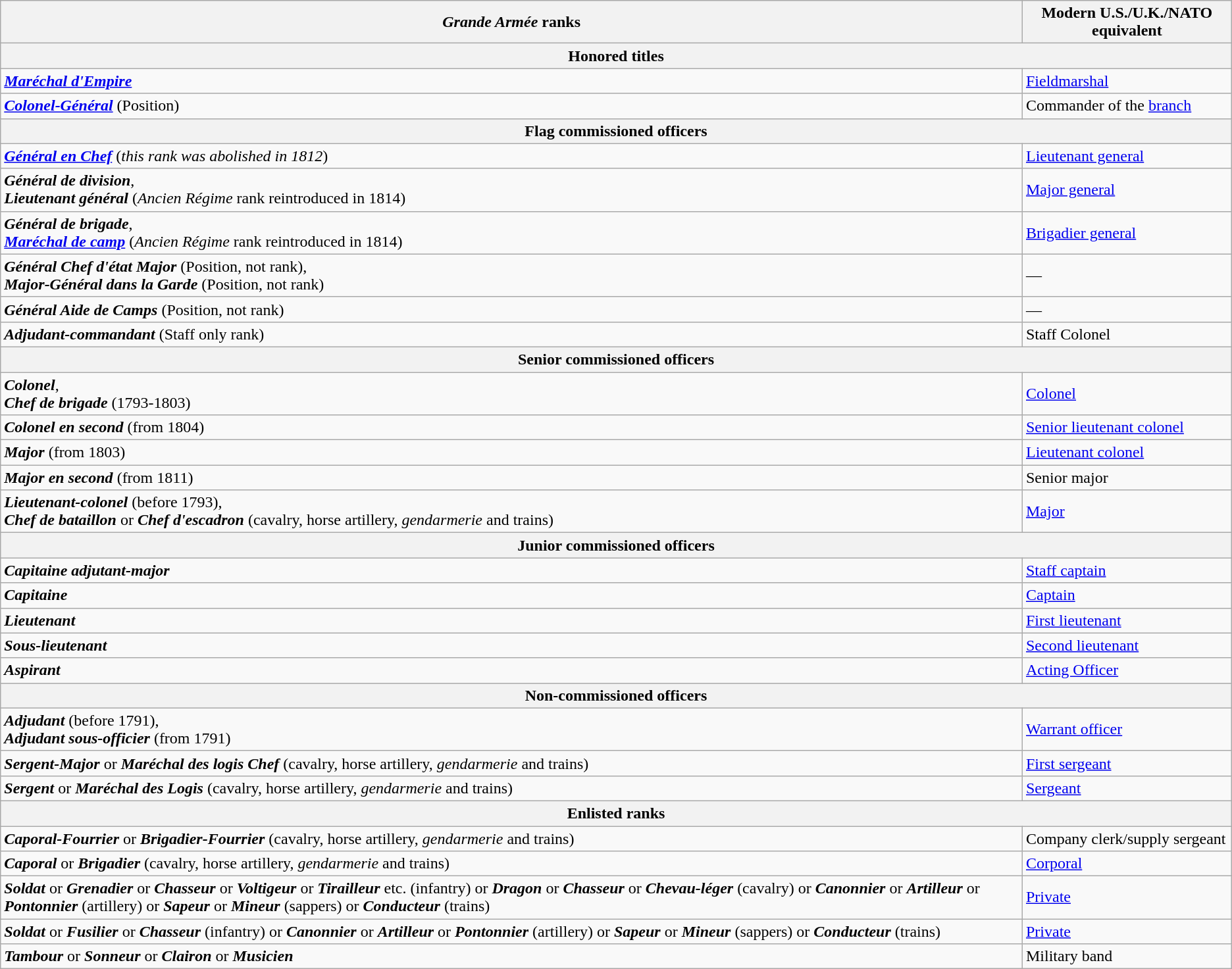<table class="wikitable">
<tr>
<th><em>Grande Armée</em> ranks</th>
<th>Modern U.S./U.K./NATO equivalent</th>
</tr>
<tr>
<th colspan=2 style="text-align:center"><strong>Honored titles</strong></th>
</tr>
<tr>
<td><strong><em><a href='#'>Maréchal d'Empire</a></em></strong></td>
<td><a href='#'>Fieldmarshal</a></td>
</tr>
<tr>
<td><strong><em><a href='#'>Colonel-Général</a></em></strong> (Position)</td>
<td>Commander of the <a href='#'>branch</a></td>
</tr>
<tr>
<th colspan=2 style="text-align:center"><strong>Flag commissioned officers</strong></th>
</tr>
<tr>
<td><strong><em><a href='#'>Général en Chef</a></em></strong> (<em>this rank was abolished in 1812</em>) </td>
<td><a href='#'>Lieutenant general</a></td>
</tr>
<tr>
<td><strong><em>Général de division</em></strong>,<br><strong><em>Lieutenant général</em></strong> (<em>Ancien Régime</em> rank reintroduced in 1814)</td>
<td><a href='#'>Major general</a></td>
</tr>
<tr>
<td><strong><em>Général de brigade</em></strong>,<br><strong><em><a href='#'>Maréchal de camp</a></em></strong> (<em>Ancien Régime</em> rank reintroduced in 1814)</td>
<td><a href='#'>Brigadier general</a></td>
</tr>
<tr>
<td><strong><em>Général Chef d'état Major</em></strong> (Position, not rank),<br><strong><em>Major-Général dans la Garde</em></strong> (Position, not rank)</td>
<td>—</td>
</tr>
<tr>
<td><strong><em>Général Aide de Camps</em></strong> (Position, not rank)</td>
<td>—</td>
</tr>
<tr>
<td><strong><em>Adjudant-commandant</em></strong> (Staff only rank)</td>
<td>Staff Colonel</td>
</tr>
<tr>
<th colspan=2 style="text-align:center"><strong>Senior commissioned officers</strong></th>
</tr>
<tr>
<td><strong><em>Colonel</em></strong>,<br> <strong><em>Chef de brigade</em></strong> (1793-1803)</td>
<td><a href='#'>Colonel</a></td>
</tr>
<tr>
<td><strong><em>Colonel en second</em></strong> (from 1804)</td>
<td><a href='#'>Senior lieutenant colonel</a></td>
</tr>
<tr>
<td><strong><em>Major</em></strong> (from 1803)</td>
<td><a href='#'>Lieutenant colonel</a></td>
</tr>
<tr>
<td><strong><em>Major en second</em></strong> (from 1811)</td>
<td>Senior major</td>
</tr>
<tr>
<td><strong><em>Lieutenant-colonel</em></strong> (before 1793), <br> <strong><em>Chef de bataillon</em></strong> or <strong><em>Chef d'escadron</em></strong> (cavalry, horse artillery, <em>gendarmerie</em> and trains)</td>
<td><a href='#'>Major</a></td>
</tr>
<tr>
<th colspan=2 style="text-align:center"><strong>Junior commissioned officers</strong></th>
</tr>
<tr>
<td><strong><em>Capitaine adjutant-major</em></strong></td>
<td><a href='#'>Staff captain</a></td>
</tr>
<tr>
<td><strong><em>Capitaine</em></strong></td>
<td><a href='#'>Captain</a></td>
</tr>
<tr>
<td><strong><em>Lieutenant</em></strong></td>
<td><a href='#'>First lieutenant</a></td>
</tr>
<tr>
<td><strong><em>Sous-lieutenant</em></strong></td>
<td><a href='#'>Second lieutenant</a></td>
</tr>
<tr>
<td><strong><em>Aspirant</em></strong></td>
<td><a href='#'>Acting Officer</a></td>
</tr>
<tr>
<th colspan=2 style="text-align:center"><strong>Non-commissioned officers</strong></th>
</tr>
<tr>
<td><strong><em>Adjudant</em></strong> (before 1791),<br> <strong><em>Adjudant sous-officier</em></strong> (from 1791)</td>
<td><a href='#'>Warrant officer</a></td>
</tr>
<tr>
<td><strong><em>Sergent-Major</em></strong> or <strong><em>Maréchal des logis Chef</em></strong> (cavalry, horse artillery, <em>gendarmerie</em> and trains)</td>
<td><a href='#'>First sergeant</a></td>
</tr>
<tr>
<td><strong><em>Sergent</em></strong> or <strong><em>Maréchal des Logis</em></strong> (cavalry, horse artillery, <em>gendarmerie</em> and trains)</td>
<td><a href='#'>Sergeant</a></td>
</tr>
<tr>
<th colspan=2 style="text-align:center"><strong>Enlisted ranks</strong></th>
</tr>
<tr>
<td><strong><em>Caporal-Fourrier</em></strong> or <strong><em>Brigadier-Fourrier</em></strong> (cavalry, horse artillery, <em>gendarmerie</em> and trains)</td>
<td>Company clerk/supply sergeant</td>
</tr>
<tr>
<td><strong><em>Caporal</em></strong> or <strong><em>Brigadier</em></strong> (cavalry, horse artillery, <em>gendarmerie</em> and trains)</td>
<td><a href='#'>Corporal</a></td>
</tr>
<tr>
<td><strong><em>Soldat</em></strong> or <strong><em>Grenadier</em></strong> or <strong><em>Chasseur</em></strong> or <strong><em>Voltigeur</em></strong> or <strong><em>Tirailleur</em></strong> etc. (infantry) or <strong><em>Dragon</em></strong> or <strong><em>Chasseur</em></strong> or <strong><em>Chevau-léger</em></strong> (cavalry) or <strong><em>Canonnier</em></strong> or <strong><em>Artilleur</em></strong> or <strong><em>Pontonnier</em></strong> (artillery) or <strong><em>Sapeur</em></strong> or <strong><em>Mineur</em></strong> (sappers) or <strong><em>Conducteur</em></strong> (trains)</td>
<td><a href='#'>Private</a></td>
</tr>
<tr>
<td><strong><em>Soldat</em></strong> or <strong><em>Fusilier</em></strong> or <strong><em>Chasseur</em></strong> (infantry) or <strong><em>Canonnier</em></strong> or <strong><em>Artilleur</em></strong> or <strong><em>Pontonnier</em></strong> (artillery) or <strong><em>Sapeur</em></strong> or <strong><em>Mineur</em></strong> (sappers) or <strong><em>Conducteur</em></strong> (trains)</td>
<td><a href='#'>Private</a></td>
</tr>
<tr>
<td><strong><em>Tambour</em></strong> or <strong><em>Sonneur</em></strong> or <strong><em>Clairon</em></strong> or <strong><em>Musicien</em></strong></td>
<td>Military band</td>
</tr>
</table>
